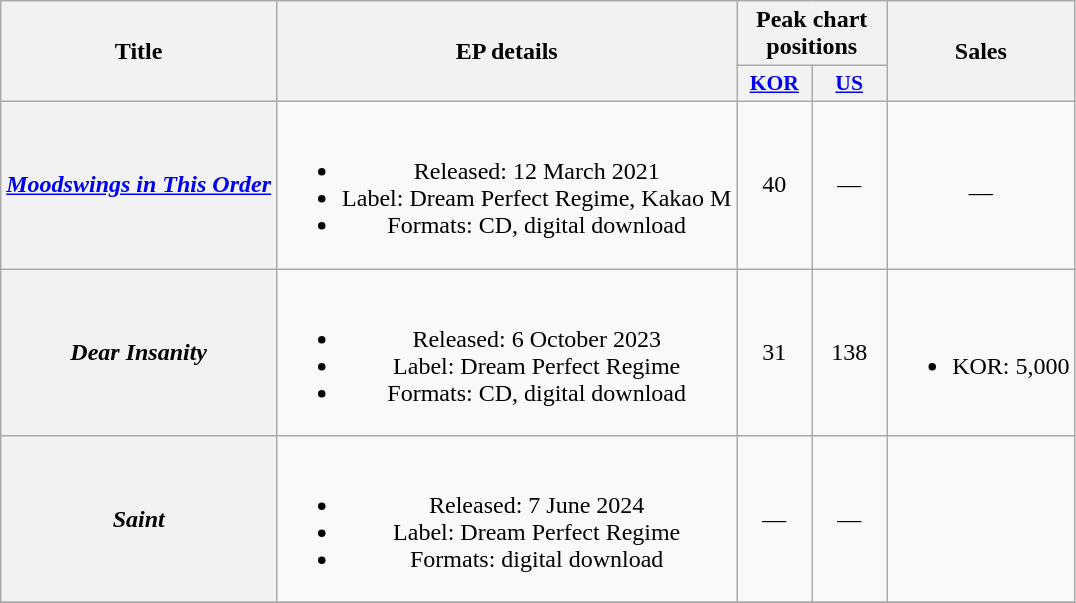<table class="wikitable plainrowheaders" style="text-align:center;">
<tr>
<th scope="col" rowspan="2">Title</th>
<th scope="col" rowspan="2">EP details</th>
<th scope="col" colspan="2">Peak chart positions</th>
<th rowspan="2">Sales</th>
</tr>
<tr>
<th scope="col" style="width:3em;font-size:90%;"><a href='#'>KOR</a><br></th>
<th scope="col" style="width:3em;font-size:90%;"><a href='#'>US</a><br></th>
</tr>
<tr>
<th scope="row"><em><a href='#'>Moodswings in This Order</a></em></th>
<td><br><ul><li>Released: 12 March 2021</li><li>Label: Dream Perfect Regime, Kakao M</li><li>Formats: CD, digital download</li></ul></td>
<td>40</td>
<td>—</td>
<td>__</td>
</tr>
<tr>
<th scope="row"><em>Dear Insanity</em></th>
<td><br><ul><li>Released: 6 October 2023</li><li>Label: Dream Perfect Regime</li><li>Formats: CD, digital download</li></ul></td>
<td>31</td>
<td>138</td>
<td><br><ul><li>KOR: 5,000</li></ul></td>
</tr>
<tr>
<th scope="row"><em>Saint</em></th>
<td><br><ul><li>Released: 7 June 2024</li><li>Label: Dream Perfect Regime</li><li>Formats: digital download</li></ul></td>
<td>—</td>
<td>—</td>
<td></td>
</tr>
<tr>
</tr>
</table>
